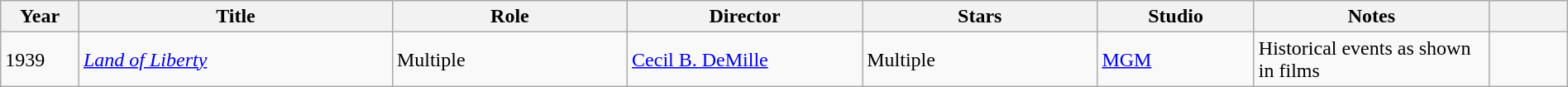<table class="wikitable sortable" width="100%">
<tr>
<th width="5%">Year</th>
<th width="20%">Title</th>
<th width="15%">Role</th>
<th width="15%">Director</th>
<th width="15%">Stars</th>
<th width="10%">Studio</th>
<th width="15%" class="unsortable">Notes</th>
<th width="5%" class="unsortable"></th>
</tr>
<tr>
<td>1939</td>
<td style="width:100px;"><em><a href='#'>Land of Liberty</a></em></td>
<td>Multiple</td>
<td><a href='#'>Cecil B. DeMille</a></td>
<td>Multiple</td>
<td><a href='#'>MGM</a></td>
<td>Historical events as shown in films</td>
<td></td>
</tr>
</table>
